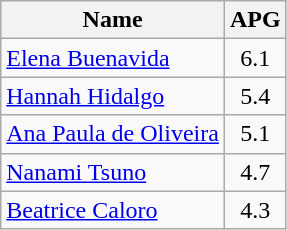<table class=wikitable>
<tr>
<th>Name</th>
<th>APG</th>
</tr>
<tr>
<td> <a href='#'>Elena Buenavida</a></td>
<td align=center>6.1</td>
</tr>
<tr>
<td> <a href='#'>Hannah Hidalgo</a></td>
<td align=center>5.4</td>
</tr>
<tr>
<td> <a href='#'>Ana Paula de Oliveira</a></td>
<td align=center>5.1</td>
</tr>
<tr>
<td> <a href='#'>Nanami Tsuno</a></td>
<td align=center>4.7</td>
</tr>
<tr>
<td> <a href='#'>Beatrice Caloro</a></td>
<td align=center>4.3</td>
</tr>
</table>
